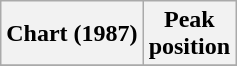<table class="wikitable sortable">
<tr>
<th align="left">Chart (1987)</th>
<th align="center">Peak<br>position</th>
</tr>
<tr>
</tr>
</table>
